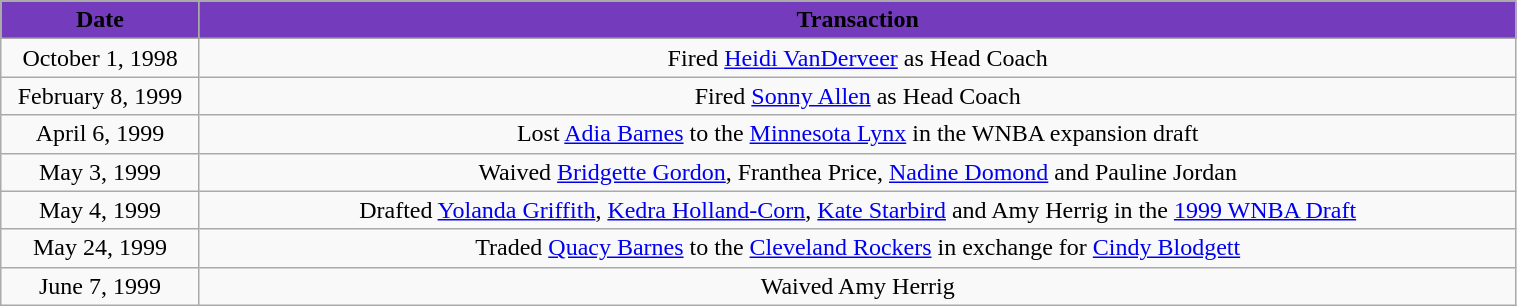<table class="wikitable" style="width:80%; text-align: center;">
<tr>
<th style="background: #753BBD" width=125"><span>Date</span></th>
<th style="background: #753BBD" colspan="2"><span>Transaction</span></th>
</tr>
<tr>
<td>October 1, 1998</td>
<td>Fired <a href='#'>Heidi VanDerveer</a> as Head Coach</td>
</tr>
<tr>
<td>February 8, 1999</td>
<td>Fired <a href='#'>Sonny Allen</a> as Head Coach</td>
</tr>
<tr>
<td>April 6, 1999</td>
<td>Lost <a href='#'>Adia Barnes</a> to the <a href='#'>Minnesota Lynx</a> in the WNBA expansion draft</td>
</tr>
<tr>
<td>May 3, 1999</td>
<td>Waived <a href='#'>Bridgette Gordon</a>, Franthea Price, <a href='#'>Nadine Domond</a> and Pauline Jordan</td>
</tr>
<tr>
<td>May 4, 1999</td>
<td>Drafted <a href='#'>Yolanda Griffith</a>, <a href='#'>Kedra Holland-Corn</a>, <a href='#'>Kate Starbird</a> and Amy Herrig in the <a href='#'>1999 WNBA Draft</a></td>
</tr>
<tr>
<td>May 24, 1999</td>
<td>Traded <a href='#'>Quacy Barnes</a> to the <a href='#'>Cleveland Rockers</a> in exchange for <a href='#'>Cindy Blodgett</a></td>
</tr>
<tr>
<td>June 7, 1999</td>
<td>Waived Amy Herrig</td>
</tr>
</table>
